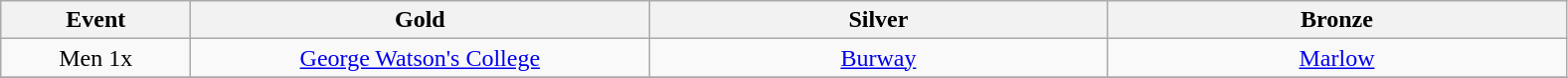<table class="wikitable" style="text-align:center">
<tr>
<th width=120>Event</th>
<th width=300>Gold</th>
<th width=300>Silver</th>
<th width=300>Bronze</th>
</tr>
<tr>
<td>Men 1x</td>
<td><a href='#'>George Watson's College</a></td>
<td><a href='#'>Burway</a></td>
<td><a href='#'>Marlow</a></td>
</tr>
<tr>
</tr>
</table>
